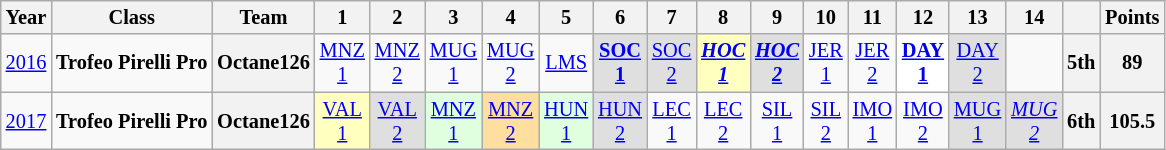<table class="wikitable" style="text-align:center; font-size:85%">
<tr>
<th>Year</th>
<th>Class</th>
<th>Team</th>
<th>1</th>
<th>2</th>
<th>3</th>
<th>4</th>
<th>5</th>
<th>6</th>
<th>7</th>
<th>8</th>
<th>9</th>
<th>10</th>
<th>11</th>
<th>12</th>
<th>13</th>
<th>14</th>
<th></th>
<th>Points</th>
</tr>
<tr>
<td><a href='#'>2016</a></td>
<td nowrap><strong><span>Trofeo Pirelli Pro</span></strong></td>
<th nowrap>Octane126</th>
<td><a href='#'>MNZ<br>1</a></td>
<td><a href='#'>MNZ<br>2</a></td>
<td><a href='#'>MUG<br>1</a></td>
<td><a href='#'>MUG<br>2</a></td>
<td><a href='#'>LMS</a></td>
<td style="background:#dfdfdf;"><strong><a href='#'>SOC<br>1</a></strong><br></td>
<td style="background:#dfdfdf;"><a href='#'>SOC<br>2</a><br></td>
<td style="background:#ffffbf;"><strong><em><a href='#'>HOC<br>1</a></em></strong><br></td>
<td style="background:#dfdfdf;"><strong><em><a href='#'>HOC<br>2</a></em></strong><br></td>
<td><a href='#'>JER<br>1</a></td>
<td><a href='#'>JER<br>2</a></td>
<td style="background:#ffffff;"><strong><a href='#'>DAY<br>1</a></strong><br></td>
<td style="background:#dfdfdf;"><a href='#'>DAY<br>2</a><br></td>
<td></td>
<th>5th</th>
<th>89</th>
</tr>
<tr>
<td><a href='#'>2017</a></td>
<td nowrap><strong><span>Trofeo Pirelli Pro</span></strong></td>
<th nowrap>Octane126</th>
<td style="background:#ffffbf;"><a href='#'>VAL<br>1</a><br></td>
<td style="background:#dfdfdf;"><a href='#'>VAL<br>2</a><br></td>
<td style="background:#dfffdf;"><a href='#'>MNZ<br>1</a><br></td>
<td style="background:#ffdf9f;"><a href='#'>MNZ<br>2</a><br></td>
<td style="background:#dfffdf;"><a href='#'>HUN<br>1</a><br></td>
<td style="background:#dfdfdf;"><a href='#'>HUN<br>2</a><br></td>
<td><a href='#'>LEC<br>1</a></td>
<td><a href='#'>LEC<br>2</a></td>
<td><a href='#'>SIL<br>1</a></td>
<td><a href='#'>SIL<br>2</a></td>
<td><a href='#'>IMO<br>1</a></td>
<td><a href='#'>IMO<br>2</a></td>
<td style="background:#dfdfdf;"><a href='#'>MUG<br>1</a><br></td>
<td style="background:#dfdfdf;"><em><a href='#'>MUG<br>2</a></em><br></td>
<th>6th</th>
<th>105.5</th>
</tr>
</table>
